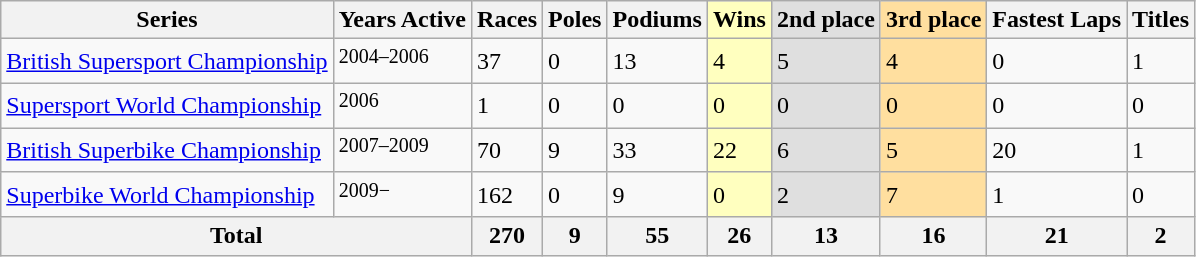<table class="wikitable">
<tr>
<th colspan=2>Series</th>
<th>Years Active</th>
<th>Races</th>
<th>Poles</th>
<th>Podiums</th>
<td style="background:#ffffbf;"><strong>Wins</strong></td>
<td style="background:#dfdfdf;"><strong>2nd place</strong></td>
<td style="background:#ffdf9f;"><strong>3rd place</strong></td>
<th>Fastest Laps</th>
<th>Titles</th>
</tr>
<tr>
<td colspan=2><a href='#'>British Supersport Championship</a></td>
<td><sup>2004–2006</sup></td>
<td>37</td>
<td>0</td>
<td>13</td>
<td style="background:#ffffbf;">4</td>
<td style="background:#dfdfdf;">5</td>
<td style="background:#ffdf9f;">4</td>
<td>0</td>
<td>1</td>
</tr>
<tr>
<td colspan=2><a href='#'>Supersport World Championship</a></td>
<td><sup>2006</sup></td>
<td>1</td>
<td>0</td>
<td>0</td>
<td style="background:#ffffbf;">0</td>
<td style="background:#dfdfdf;">0</td>
<td style="background:#ffdf9f;">0</td>
<td>0</td>
<td>0</td>
</tr>
<tr>
<td colspan=2><a href='#'>British Superbike Championship</a></td>
<td><sup>2007–2009</sup></td>
<td>70</td>
<td>9</td>
<td>33</td>
<td style="background:#ffffbf;">22</td>
<td style="background:#dfdfdf;">6</td>
<td style="background:#ffdf9f;">5</td>
<td>20</td>
<td>1</td>
</tr>
<tr>
<td colspan=2><a href='#'>Superbike World Championship</a></td>
<td><sup>2009−</sup></td>
<td>162</td>
<td>0</td>
<td>9</td>
<td style="background:#ffffbf;">0</td>
<td style="background:#dfdfdf;">2</td>
<td style="background:#ffdf9f;">7</td>
<td>1</td>
<td>0</td>
</tr>
<tr>
<th colspan=3>Total</th>
<th>270</th>
<th>9</th>
<th>55</th>
<th>26</th>
<th>13</th>
<th>16</th>
<th>21</th>
<th>2</th>
</tr>
</table>
